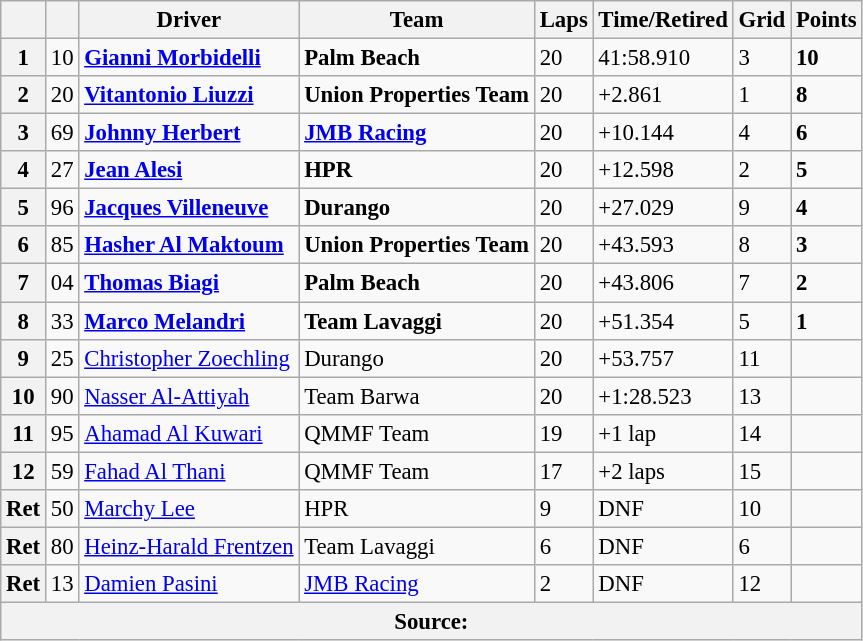<table class="wikitable" style="font-size: 95%">
<tr>
<th></th>
<th></th>
<th>Driver</th>
<th>Team</th>
<th>Laps</th>
<th>Time/Retired</th>
<th>Grid</th>
<th>Points</th>
</tr>
<tr>
<th>1</th>
<td>10</td>
<td> <strong><a href='#'>Gianni Morbidelli</a></strong></td>
<td><strong>Palm Beach</strong></td>
<td>20</td>
<td>41:58.910</td>
<td>3</td>
<td><strong>10</strong></td>
</tr>
<tr>
<th>2</th>
<td>20</td>
<td> <strong><a href='#'>Vitantonio Liuzzi</a></strong></td>
<td><strong>Union Properties Team</strong></td>
<td>20</td>
<td>+2.861</td>
<td>1</td>
<td><strong>8</strong></td>
</tr>
<tr>
<th>3</th>
<td>69</td>
<td> <strong><a href='#'>Johnny Herbert</a></strong></td>
<td><strong><a href='#'>JMB Racing</a></strong></td>
<td>20</td>
<td>+10.144</td>
<td>4</td>
<td><strong>6</strong></td>
</tr>
<tr>
<th>4</th>
<td>27</td>
<td> <strong><a href='#'>Jean Alesi</a></strong></td>
<td><strong>HPR</strong></td>
<td>20</td>
<td>+12.598</td>
<td>2</td>
<td><strong>5</strong></td>
</tr>
<tr>
<th>5</th>
<td>96</td>
<td>  <strong><a href='#'>Jacques Villeneuve</a></strong></td>
<td><strong>Durango</strong></td>
<td>20</td>
<td>+27.029</td>
<td>9</td>
<td><strong>4</strong></td>
</tr>
<tr>
<th>6</th>
<td>85</td>
<td> <strong><a href='#'>Hasher Al Maktoum</a></strong></td>
<td><strong>Union Properties Team</strong></td>
<td>20</td>
<td>+43.593</td>
<td>8</td>
<td><strong>3</strong></td>
</tr>
<tr>
<th>7</th>
<td>04</td>
<td> <strong><a href='#'>Thomas Biagi</a></strong></td>
<td><strong>Palm Beach</strong></td>
<td>20</td>
<td>+43.806</td>
<td>7</td>
<td><strong>2</strong></td>
</tr>
<tr>
<th>8</th>
<td>33</td>
<td> <strong><a href='#'>Marco Melandri</a></strong></td>
<td><strong>Team Lavaggi</strong></td>
<td>20</td>
<td>+51.354</td>
<td>5</td>
<td><strong>1</strong></td>
</tr>
<tr>
<th>9</th>
<td>25</td>
<td> <a href='#'>Christopher Zoechling</a></td>
<td>Durango</td>
<td>20</td>
<td>+53.757</td>
<td>11</td>
<td></td>
</tr>
<tr>
<th>10</th>
<td>90</td>
<td> <a href='#'>Nasser Al-Attiyah</a></td>
<td>Team Barwa</td>
<td>20</td>
<td>+1:28.523</td>
<td>13</td>
<td></td>
</tr>
<tr>
<th>11</th>
<td>95</td>
<td> <a href='#'>Ahamad Al Kuwari</a></td>
<td>QMMF Team</td>
<td>19</td>
<td>+1 lap</td>
<td>14</td>
<td></td>
</tr>
<tr>
<th>12</th>
<td>59</td>
<td> <a href='#'>Fahad Al Thani</a></td>
<td>QMMF Team</td>
<td>17</td>
<td>+2 laps</td>
<td>15</td>
<td></td>
</tr>
<tr>
<th>Ret</th>
<td>50</td>
<td> <a href='#'>Marchy Lee</a></td>
<td>HPR</td>
<td>9</td>
<td>DNF</td>
<td>10</td>
<td></td>
</tr>
<tr>
<th>Ret</th>
<td>80</td>
<td> <a href='#'>Heinz-Harald Frentzen</a></td>
<td>Team Lavaggi</td>
<td>6</td>
<td>DNF</td>
<td>6</td>
<td></td>
</tr>
<tr>
<th>Ret</th>
<td>13</td>
<td> <a href='#'>Damien Pasini</a></td>
<td><a href='#'>JMB Racing</a></td>
<td>2</td>
<td>DNF</td>
<td>12</td>
<td></td>
</tr>
<tr>
<th colspan="8">Source:</th>
</tr>
</table>
